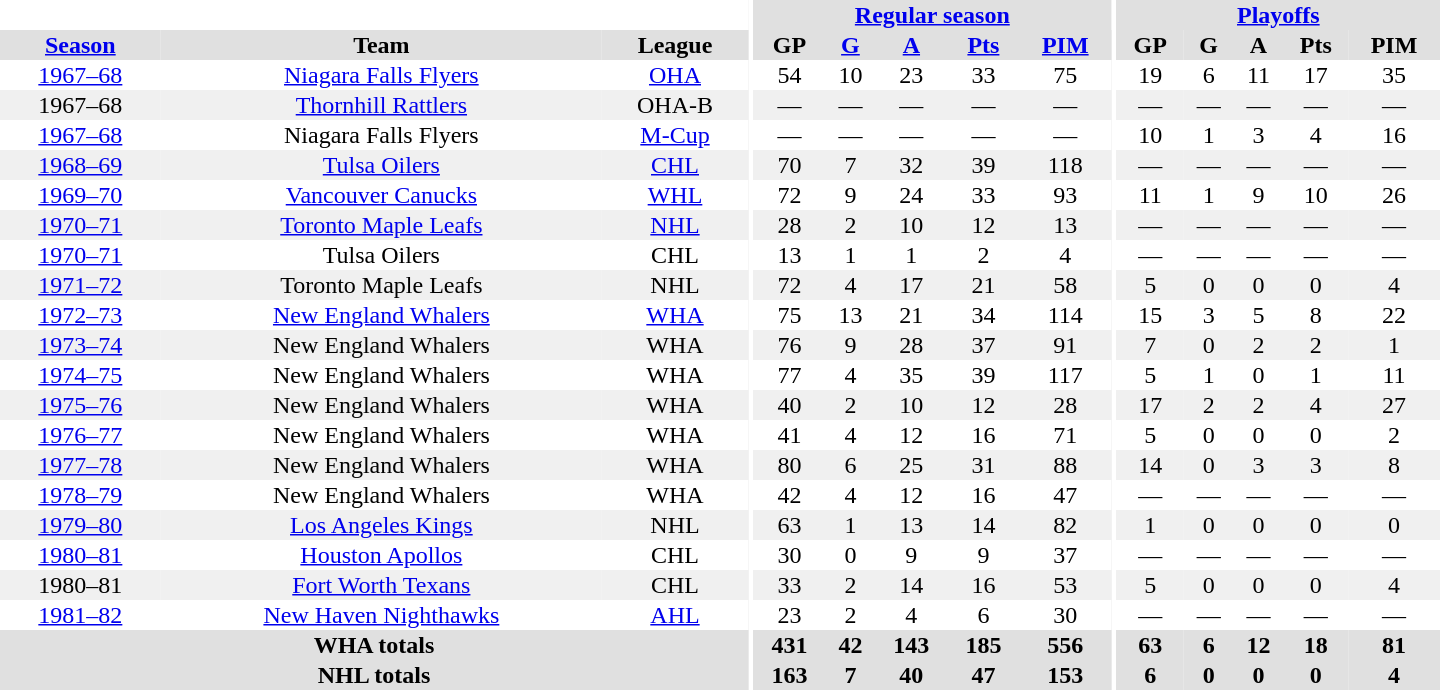<table border="0" cellpadding="1" cellspacing="0" style="text-align:center; width:60em">
<tr bgcolor="#e0e0e0">
<th colspan="3" bgcolor="#ffffff"></th>
<th rowspan="100" bgcolor="#ffffff"></th>
<th colspan="5"><a href='#'>Regular season</a></th>
<th rowspan="100" bgcolor="#ffffff"></th>
<th colspan="5"><a href='#'>Playoffs</a></th>
</tr>
<tr bgcolor="#e0e0e0">
<th><a href='#'>Season</a></th>
<th>Team</th>
<th>League</th>
<th>GP</th>
<th><a href='#'>G</a></th>
<th><a href='#'>A</a></th>
<th><a href='#'>Pts</a></th>
<th><a href='#'>PIM</a></th>
<th>GP</th>
<th>G</th>
<th>A</th>
<th>Pts</th>
<th>PIM</th>
</tr>
<tr>
<td><a href='#'>1967–68</a></td>
<td><a href='#'>Niagara Falls Flyers</a></td>
<td><a href='#'>OHA</a></td>
<td>54</td>
<td>10</td>
<td>23</td>
<td>33</td>
<td>75</td>
<td>19</td>
<td>6</td>
<td>11</td>
<td>17</td>
<td>35</td>
</tr>
<tr bgcolor="#f0f0f0">
<td>1967–68</td>
<td><a href='#'>Thornhill Rattlers</a></td>
<td>OHA-B</td>
<td>—</td>
<td>—</td>
<td>—</td>
<td>—</td>
<td>—</td>
<td>—</td>
<td>—</td>
<td>—</td>
<td>—</td>
<td>—</td>
</tr>
<tr>
<td><a href='#'>1967–68</a></td>
<td>Niagara Falls Flyers</td>
<td><a href='#'>M-Cup</a></td>
<td>—</td>
<td>—</td>
<td>—</td>
<td>—</td>
<td>—</td>
<td>10</td>
<td>1</td>
<td>3</td>
<td>4</td>
<td>16</td>
</tr>
<tr bgcolor="#f0f0f0">
<td><a href='#'>1968–69</a></td>
<td><a href='#'>Tulsa Oilers</a></td>
<td><a href='#'>CHL</a></td>
<td>70</td>
<td>7</td>
<td>32</td>
<td>39</td>
<td>118</td>
<td>—</td>
<td>—</td>
<td>—</td>
<td>—</td>
<td>—</td>
</tr>
<tr>
<td><a href='#'>1969–70</a></td>
<td><a href='#'>Vancouver Canucks</a></td>
<td><a href='#'>WHL</a></td>
<td>72</td>
<td>9</td>
<td>24</td>
<td>33</td>
<td>93</td>
<td>11</td>
<td>1</td>
<td>9</td>
<td>10</td>
<td>26</td>
</tr>
<tr bgcolor="#f0f0f0">
<td><a href='#'>1970–71</a></td>
<td><a href='#'>Toronto Maple Leafs</a></td>
<td><a href='#'>NHL</a></td>
<td>28</td>
<td>2</td>
<td>10</td>
<td>12</td>
<td>13</td>
<td>—</td>
<td>—</td>
<td>—</td>
<td>—</td>
<td>—</td>
</tr>
<tr>
<td><a href='#'>1970–71</a></td>
<td>Tulsa Oilers</td>
<td>CHL</td>
<td>13</td>
<td>1</td>
<td>1</td>
<td>2</td>
<td>4</td>
<td>—</td>
<td>—</td>
<td>—</td>
<td>—</td>
<td>—</td>
</tr>
<tr bgcolor="#f0f0f0">
<td><a href='#'>1971–72</a></td>
<td>Toronto Maple Leafs</td>
<td>NHL</td>
<td>72</td>
<td>4</td>
<td>17</td>
<td>21</td>
<td>58</td>
<td>5</td>
<td>0</td>
<td>0</td>
<td>0</td>
<td>4</td>
</tr>
<tr>
<td><a href='#'>1972–73</a></td>
<td><a href='#'>New England Whalers</a></td>
<td><a href='#'>WHA</a></td>
<td>75</td>
<td>13</td>
<td>21</td>
<td>34</td>
<td>114</td>
<td>15</td>
<td>3</td>
<td>5</td>
<td>8</td>
<td>22</td>
</tr>
<tr bgcolor="#f0f0f0">
<td><a href='#'>1973–74</a></td>
<td>New England Whalers</td>
<td>WHA</td>
<td>76</td>
<td>9</td>
<td>28</td>
<td>37</td>
<td>91</td>
<td>7</td>
<td>0</td>
<td>2</td>
<td>2</td>
<td>1</td>
</tr>
<tr>
<td><a href='#'>1974–75</a></td>
<td>New England Whalers</td>
<td>WHA</td>
<td>77</td>
<td>4</td>
<td>35</td>
<td>39</td>
<td>117</td>
<td>5</td>
<td>1</td>
<td>0</td>
<td>1</td>
<td>11</td>
</tr>
<tr bgcolor="#f0f0f0">
<td><a href='#'>1975–76</a></td>
<td>New England Whalers</td>
<td>WHA</td>
<td>40</td>
<td>2</td>
<td>10</td>
<td>12</td>
<td>28</td>
<td>17</td>
<td>2</td>
<td>2</td>
<td>4</td>
<td>27</td>
</tr>
<tr>
<td><a href='#'>1976–77</a></td>
<td>New England Whalers</td>
<td>WHA</td>
<td>41</td>
<td>4</td>
<td>12</td>
<td>16</td>
<td>71</td>
<td>5</td>
<td>0</td>
<td>0</td>
<td>0</td>
<td>2</td>
</tr>
<tr bgcolor="#f0f0f0">
<td><a href='#'>1977–78</a></td>
<td>New England Whalers</td>
<td>WHA</td>
<td>80</td>
<td>6</td>
<td>25</td>
<td>31</td>
<td>88</td>
<td>14</td>
<td>0</td>
<td>3</td>
<td>3</td>
<td>8</td>
</tr>
<tr>
<td><a href='#'>1978–79</a></td>
<td>New England Whalers</td>
<td>WHA</td>
<td>42</td>
<td>4</td>
<td>12</td>
<td>16</td>
<td>47</td>
<td>—</td>
<td>—</td>
<td>—</td>
<td>—</td>
<td>—</td>
</tr>
<tr bgcolor="#f0f0f0">
<td><a href='#'>1979–80</a></td>
<td><a href='#'>Los Angeles Kings</a></td>
<td>NHL</td>
<td>63</td>
<td>1</td>
<td>13</td>
<td>14</td>
<td>82</td>
<td>1</td>
<td>0</td>
<td>0</td>
<td>0</td>
<td>0</td>
</tr>
<tr>
<td><a href='#'>1980–81</a></td>
<td><a href='#'>Houston Apollos</a></td>
<td>CHL</td>
<td>30</td>
<td>0</td>
<td>9</td>
<td>9</td>
<td>37</td>
<td>—</td>
<td>—</td>
<td>—</td>
<td>—</td>
<td>—</td>
</tr>
<tr bgcolor="#f0f0f0">
<td>1980–81</td>
<td><a href='#'>Fort Worth Texans</a></td>
<td>CHL</td>
<td>33</td>
<td>2</td>
<td>14</td>
<td>16</td>
<td>53</td>
<td>5</td>
<td>0</td>
<td>0</td>
<td>0</td>
<td>4</td>
</tr>
<tr>
<td><a href='#'>1981–82</a></td>
<td><a href='#'>New Haven Nighthawks</a></td>
<td><a href='#'>AHL</a></td>
<td>23</td>
<td>2</td>
<td>4</td>
<td>6</td>
<td>30</td>
<td>—</td>
<td>—</td>
<td>—</td>
<td>—</td>
<td>—</td>
</tr>
<tr bgcolor="#e0e0e0">
<th colspan="3">WHA totals</th>
<th>431</th>
<th>42</th>
<th>143</th>
<th>185</th>
<th>556</th>
<th>63</th>
<th>6</th>
<th>12</th>
<th>18</th>
<th>81</th>
</tr>
<tr bgcolor="#e0e0e0">
<th colspan="3">NHL totals</th>
<th>163</th>
<th>7</th>
<th>40</th>
<th>47</th>
<th>153</th>
<th>6</th>
<th>0</th>
<th>0</th>
<th>0</th>
<th>4</th>
</tr>
</table>
